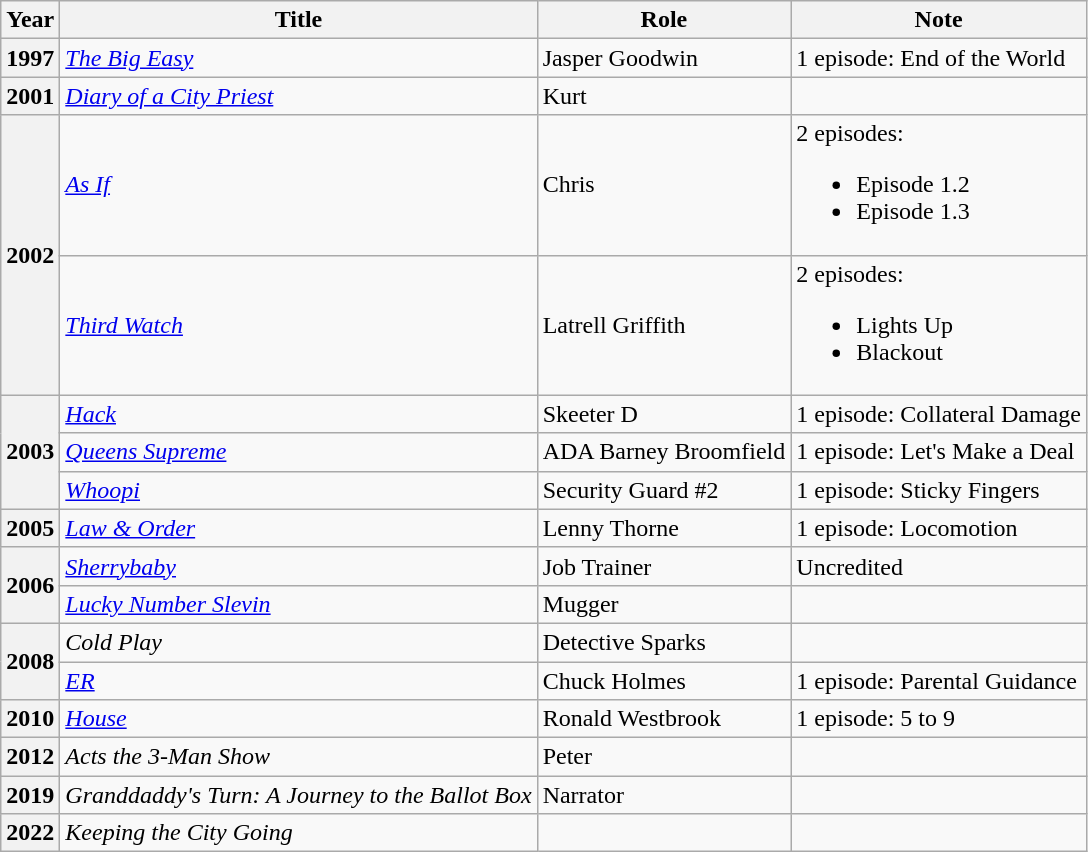<table class="wikitable sortable mw-collapsible">
<tr>
<th>Year</th>
<th>Title</th>
<th>Role</th>
<th>Note</th>
</tr>
<tr>
<th>1997</th>
<td><em><a href='#'>The Big Easy</a></em></td>
<td>Jasper Goodwin</td>
<td>1 episode: End of the World</td>
</tr>
<tr>
<th>2001</th>
<td><em><a href='#'>Diary of a City Priest</a></em></td>
<td>Kurt</td>
<td></td>
</tr>
<tr>
<th rowspan="2">2002</th>
<td><em><a href='#'>As If</a></em></td>
<td>Chris</td>
<td>2 episodes:<br><ul><li>Episode 1.2</li><li>Episode 1.3</li></ul></td>
</tr>
<tr>
<td><em><a href='#'>Third Watch</a></em></td>
<td>Latrell Griffith</td>
<td>2 episodes:<br><ul><li>Lights Up</li><li>Blackout</li></ul></td>
</tr>
<tr>
<th rowspan="3">2003</th>
<td><em><a href='#'>Hack</a></em></td>
<td>Skeeter D</td>
<td>1 episode: Collateral Damage</td>
</tr>
<tr>
<td><em><a href='#'>Queens Supreme</a></em></td>
<td>ADA Barney Broomfield</td>
<td>1 episode: Let's Make a Deal</td>
</tr>
<tr>
<td><em><a href='#'>Whoopi</a></em></td>
<td>Security Guard #2</td>
<td>1 episode: Sticky Fingers</td>
</tr>
<tr>
<th>2005</th>
<td><em><a href='#'>Law & Order</a></em></td>
<td>Lenny Thorne</td>
<td>1 episode: Locomotion</td>
</tr>
<tr>
<th rowspan="2">2006</th>
<td><em><a href='#'>Sherrybaby</a></em></td>
<td>Job Trainer</td>
<td>Uncredited</td>
</tr>
<tr>
<td><em><a href='#'>Lucky Number Slevin</a></em></td>
<td>Mugger</td>
<td></td>
</tr>
<tr>
<th rowspan="2">2008</th>
<td><em>Cold Play</em></td>
<td>Detective Sparks</td>
<td></td>
</tr>
<tr>
<td><em><a href='#'>ER</a></em></td>
<td>Chuck Holmes</td>
<td>1 episode: Parental Guidance</td>
</tr>
<tr>
<th>2010</th>
<td><em><a href='#'>House</a></em></td>
<td>Ronald Westbrook</td>
<td>1 episode: 5 to 9</td>
</tr>
<tr>
<th>2012</th>
<td><em>Acts the 3-Man Show</em></td>
<td>Peter</td>
<td></td>
</tr>
<tr>
<th>2019</th>
<td><em>Granddaddy's Turn: A Journey to the Ballot Box</em></td>
<td>Narrator</td>
<td></td>
</tr>
<tr>
<th>2022</th>
<td><em>Keeping the City Going</em></td>
<td></td>
<td></td>
</tr>
</table>
